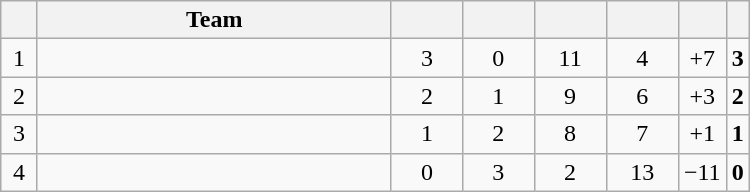<table class="wikitable" style="text-align:center" width="500">
<tr>
<th width="5%"></th>
<th width="50%">Team</th>
<th width="10%"></th>
<th width="10%"></th>
<th width="10%"></th>
<th width="10%"></th>
<th width="10%"></th>
<th width="10%"></th>
</tr>
<tr>
<td>1</td>
<td style="text-align:left"></td>
<td>3</td>
<td>0</td>
<td>11</td>
<td>4</td>
<td>+7</td>
<td><strong>3</strong></td>
</tr>
<tr>
<td>2</td>
<td style="text-align:left"></td>
<td>2</td>
<td>1</td>
<td>9</td>
<td>6</td>
<td>+3</td>
<td><strong>2</strong></td>
</tr>
<tr>
<td>3</td>
<td style="text-align:left"></td>
<td>1</td>
<td>2</td>
<td>8</td>
<td>7</td>
<td>+1</td>
<td><strong>1</strong></td>
</tr>
<tr>
<td>4</td>
<td style="text-align:left"></td>
<td>0</td>
<td>3</td>
<td>2</td>
<td>13</td>
<td>−11</td>
<td><strong>0</strong></td>
</tr>
</table>
